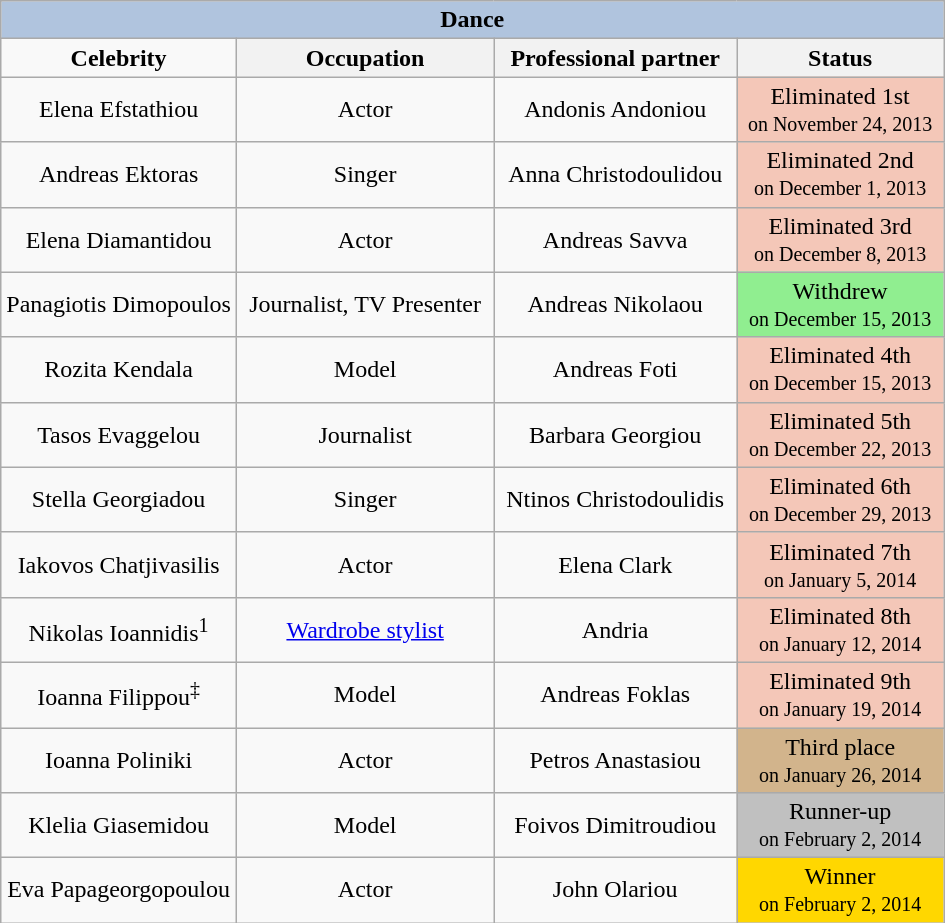<table class="wikitable sortable">
<tr style="text-align:center;">
<th colspan=4 style="background:#B0C4DE">Dance</th>
</tr>
<tr>
<td style="width:25%; text-align:center;"><strong>Celebrity</strong></td>
<th>Occupation</th>
<th>Professional partner</th>
<th>Status</th>
</tr>
<tr style="text-align:center;">
<td>Elena Efstathiou</td>
<td>Actor</td>
<td>Andonis Andoniou</td>
<td style="background:#f4c7b8;">Eliminated 1st<br><small>on November 24, 2013</small></td>
</tr>
<tr style="text-align:center;">
<td>Andreas Ektoras</td>
<td>Singer</td>
<td>Anna Christodoulidou</td>
<td style="background:#f4c7b8;">Eliminated 2nd<br><small>on December 1, 2013</small></td>
</tr>
<tr style="text-align:center;">
<td>Elena Diamantidou</td>
<td>Actor</td>
<td>Andreas Savva</td>
<td style="background:#f4c7b8;">Eliminated 3rd<br><small>on December 8, 2013</small></td>
</tr>
<tr style="text-align:center;">
<td>Panagiotis Dimopoulos</td>
<td>Journalist, TV Presenter</td>
<td>Andreas Nikolaou</td>
<td style="background:lightgreen;">Withdrew<br><small>on December 15, 2013</small></td>
</tr>
<tr style="text-align:center;">
<td>Rozita Kendala</td>
<td>Model</td>
<td>Andreas Foti</td>
<td style="background:#f4c7b8;">Eliminated 4th<br><small>on December 15, 2013</small></td>
</tr>
<tr style="text-align:center;">
<td>Tasos Evaggelou</td>
<td>Journalist</td>
<td>Barbara Georgiou</td>
<td style="background:#f4c7b8;">Eliminated 5th<br><small>on December 22, 2013</small></td>
</tr>
<tr style="text-align:center;">
<td>Stella Georgiadou</td>
<td>Singer</td>
<td>Ntinos Christodoulidis</td>
<td style="background:#f4c7b8;">Eliminated 6th<br><small>on December 29, 2013</small></td>
</tr>
<tr style="text-align:center;">
<td>Iakovos Chatjivasilis</td>
<td>Actor</td>
<td>Elena Clark</td>
<td style="background:#f4c7b8;">Eliminated 7th<br><small>on January 5, 2014</small></td>
</tr>
<tr style="text-align:center;">
<td>Nikolas Ioannidis<sup>1</sup></td>
<td><a href='#'>Wardrobe stylist</a></td>
<td>Andria</td>
<td style="background:#f4c7b8;">Eliminated 8th<br><small>on January 12, 2014</small></td>
</tr>
<tr style="text-align:center;">
<td>Ioanna Filippou<sup>‡</sup></td>
<td>Model</td>
<td>Andreas Foklas</td>
<td style="background:#f4c7b8;">Eliminated 9th<br><small>on January 19, 2014</small></td>
</tr>
<tr style="text-align:center;">
<td>Ioanna Poliniki</td>
<td>Actor</td>
<td>Petros Anastasiou</td>
<td style="background:tan;">Third place<br><small>on January 26, 2014</small></td>
</tr>
<tr style="text-align:center;">
<td>Klelia Giasemidou</td>
<td>Model</td>
<td>Foivos Dimitroudiou</td>
<td style="background:silver;">Runner-up<br><small>on February 2, 2014</small></td>
</tr>
<tr style="text-align:center;">
<td>Eva Papageorgopoulou</td>
<td>Actor</td>
<td>John Olariou</td>
<td style="background:gold;">Winner<br><small>on February 2, 2014</small></td>
</tr>
</table>
